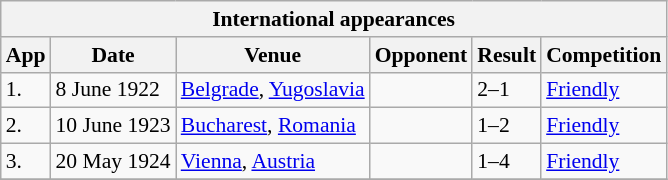<table class="wikitable" style="font-size:90%">
<tr>
<th colspan="7"><strong>International appearances</strong></th>
</tr>
<tr>
<th>App</th>
<th>Date</th>
<th>Venue</th>
<th>Opponent</th>
<th>Result</th>
<th>Competition</th>
</tr>
<tr>
<td>1.</td>
<td>8 June 1922</td>
<td><a href='#'>Belgrade</a>, <a href='#'>Yugoslavia</a></td>
<td></td>
<td>2–1</td>
<td><a href='#'>Friendly</a></td>
</tr>
<tr>
<td>2.</td>
<td>10 June 1923</td>
<td><a href='#'>Bucharest</a>, <a href='#'>Romania</a></td>
<td></td>
<td>1–2</td>
<td><a href='#'>Friendly</a></td>
</tr>
<tr>
<td>3.</td>
<td>20 May 1924</td>
<td><a href='#'>Vienna</a>, <a href='#'>Austria</a></td>
<td></td>
<td>1–4</td>
<td><a href='#'>Friendly</a></td>
</tr>
<tr>
</tr>
</table>
